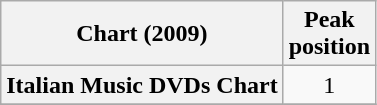<table class="wikitable plainrowheaders sortable" style="text-align:center;" border="1">
<tr>
<th scope="col">Chart (2009)</th>
<th scope="col">Peak<br>position</th>
</tr>
<tr>
<th scope="row">Italian Music DVDs Chart</th>
<td>1</td>
</tr>
<tr>
</tr>
</table>
